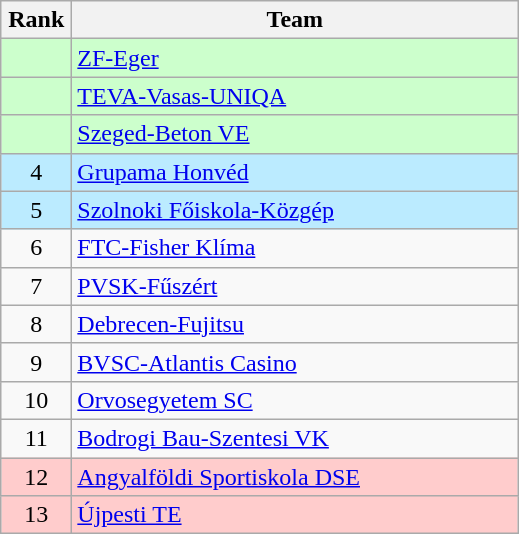<table class="wikitable">
<tr>
<th width=40>Rank</th>
<th width=290>Team</th>
</tr>
<tr bgcolor=#ccffcc>
<td align="center"></td>
<td align="left"> <a href='#'>ZF-Eger</a></td>
</tr>
<tr bgcolor=#ccffcc>
<td align="center"></td>
<td align="left"> <a href='#'>TEVA-Vasas-UNIQA</a></td>
</tr>
<tr bgcolor=#ccffcc>
<td align="center"></td>
<td align="left"> <a href='#'>Szeged-Beton VE</a></td>
</tr>
<tr bgcolor=#bbebff>
<td align="center">4</td>
<td align="left"> <a href='#'>Grupama Honvéd</a></td>
</tr>
<tr bgcolor=#bbebff>
<td align="center">5</td>
<td align="left"> <a href='#'>Szolnoki Főiskola-Közgép</a></td>
</tr>
<tr>
<td align="center">6</td>
<td align="left"> <a href='#'>FTC-Fisher Klíma</a></td>
</tr>
<tr>
<td align="center">7</td>
<td align="left"> <a href='#'>PVSK-Fűszért</a></td>
</tr>
<tr>
<td align="center">8</td>
<td align="left"> <a href='#'>Debrecen-Fujitsu</a></td>
</tr>
<tr>
<td align="center">9</td>
<td align="left"> <a href='#'>BVSC-Atlantis Casino</a></td>
</tr>
<tr>
<td align="center">10</td>
<td align="left"> <a href='#'>Orvosegyetem SC</a></td>
</tr>
<tr>
<td align="center">11</td>
<td align="left"> <a href='#'>Bodrogi Bau-Szentesi VK</a></td>
</tr>
<tr bgcolor=#ffcccc>
<td align="center">12</td>
<td align="left"> <a href='#'>Angyalföldi Sportiskola DSE</a></td>
</tr>
<tr bgcolor=#ffcccc>
<td align="center">13</td>
<td align="left"> <a href='#'>Újpesti TE</a></td>
</tr>
</table>
